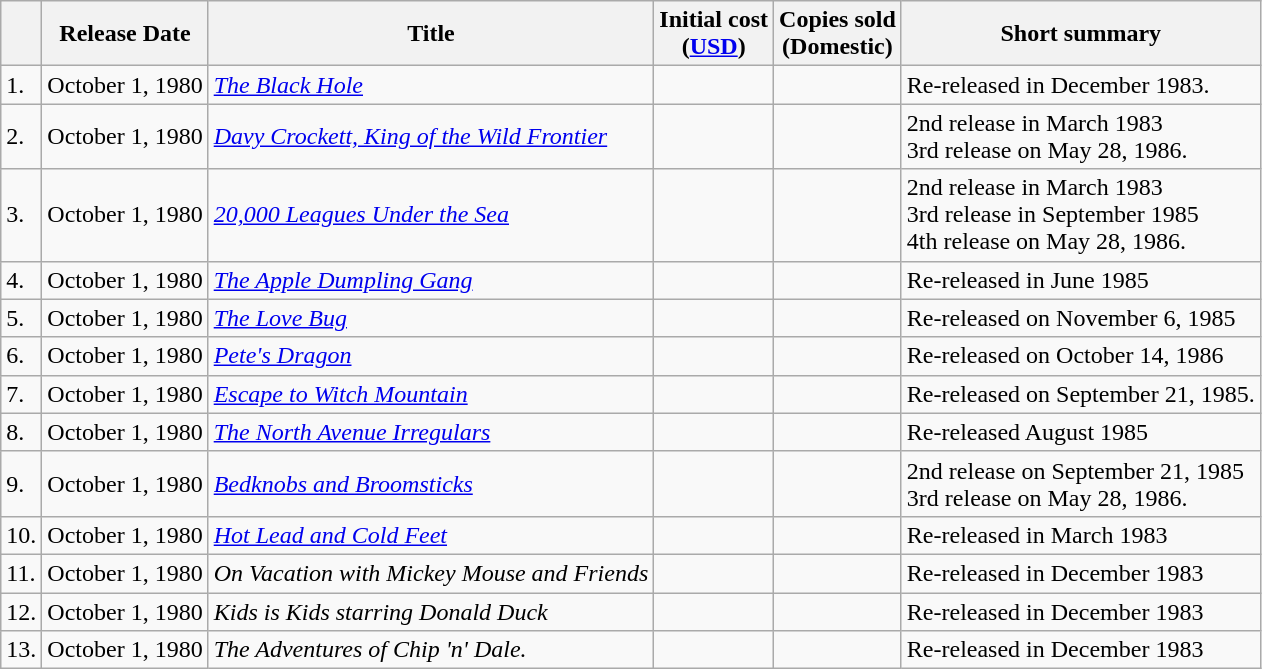<table class="wikitable">
<tr>
<th></th>
<th>Release Date </th>
<th>Title</th>
<th>Initial cost<br>(<a href='#'>USD</a>)</th>
<th>Copies sold<br>(Domestic)</th>
<th>Short summary</th>
</tr>
<tr>
<td>1.</td>
<td>October 1, 1980</td>
<td><em><a href='#'>The Black Hole</a></em></td>
<td></td>
<td></td>
<td>Re-released in December 1983. </td>
</tr>
<tr>
<td>2.</td>
<td>October 1, 1980</td>
<td><em><a href='#'>Davy Crockett, King of the Wild Frontier</a></em></td>
<td></td>
<td></td>
<td>2nd release in March 1983<br>3rd release on May 28, 1986.</td>
</tr>
<tr>
<td>3.</td>
<td>October 1, 1980</td>
<td><em><a href='#'>20,000 Leagues Under the Sea</a></em></td>
<td></td>
<td></td>
<td>2nd release in March 1983<br>3rd release in September 1985<br>4th release on May 28, 1986.</td>
</tr>
<tr>
<td>4.</td>
<td>October 1, 1980</td>
<td><em><a href='#'>The Apple Dumpling Gang</a></em></td>
<td></td>
<td></td>
<td>Re-released in June 1985</td>
</tr>
<tr>
<td>5.</td>
<td>October 1, 1980</td>
<td><em><a href='#'>The Love Bug</a></em></td>
<td></td>
<td></td>
<td>Re-released on November 6, 1985</td>
</tr>
<tr>
<td>6.</td>
<td>October 1, 1980</td>
<td><em><a href='#'>Pete's Dragon</a></em></td>
<td></td>
<td></td>
<td>Re-released on October 14, 1986</td>
</tr>
<tr>
<td>7.</td>
<td>October 1, 1980</td>
<td><em><a href='#'>Escape to Witch Mountain</a></em></td>
<td></td>
<td></td>
<td>Re-released on September 21, 1985.</td>
</tr>
<tr>
<td>8.</td>
<td>October 1, 1980</td>
<td><em><a href='#'>The North Avenue Irregulars</a></em></td>
<td></td>
<td></td>
<td>Re-released August 1985</td>
</tr>
<tr>
<td>9.</td>
<td>October 1, 1980</td>
<td><em><a href='#'>Bedknobs and Broomsticks</a></em></td>
<td></td>
<td></td>
<td>2nd release on September 21, 1985<br>3rd release on May 28, 1986.</td>
</tr>
<tr>
<td>10.</td>
<td>October 1, 1980</td>
<td><em><a href='#'>Hot Lead and Cold Feet</a></em></td>
<td></td>
<td></td>
<td>Re-released in March 1983</td>
</tr>
<tr>
<td>11.</td>
<td>October 1, 1980</td>
<td><em>On Vacation with Mickey Mouse and Friends</em></td>
<td></td>
<td></td>
<td>Re-released in December 1983</td>
</tr>
<tr>
<td>12.</td>
<td>October 1, 1980</td>
<td><em>Kids is Kids starring Donald Duck</em></td>
<td></td>
<td></td>
<td>Re-released in December 1983</td>
</tr>
<tr>
<td>13.</td>
<td>October 1, 1980</td>
<td><em>The Adventures of Chip 'n' Dale.</em></td>
<td></td>
<td></td>
<td>Re-released in December 1983</td>
</tr>
</table>
